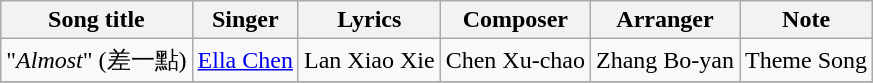<table class="wikitable">
<tr>
<th>Song title</th>
<th>Singer</th>
<th>Lyrics</th>
<th>Composer</th>
<th>Arranger</th>
<th>Note</th>
</tr>
<tr>
<td>"<em>Almost</em>" (差一點)</td>
<td><a href='#'>Ella Chen</a></td>
<td>Lan Xiao Xie</td>
<td>Chen Xu-chao</td>
<td>Zhang Bo-yan</td>
<td>Theme Song</td>
</tr>
<tr>
</tr>
</table>
